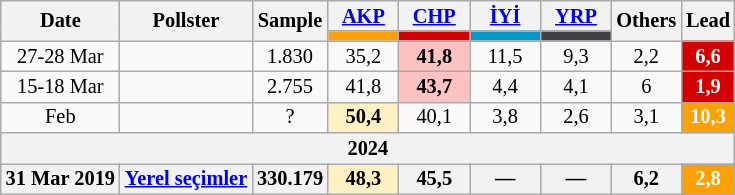<table class="wikitable mw-collapsible" style="text-align:center; font-size:85%; line-height:14px;">
<tr>
<th rowspan="2">Date</th>
<th rowspan="2">Pollster</th>
<th rowspan="2">Sample</th>
<th style="width:3em;"><a href='#'>AKP</a></th>
<th style="width:3em;"><a href='#'>CHP</a></th>
<th style="width:3em;"><a href='#'>İYİ</a></th>
<th style="width:3em;"><a href='#'>YRP</a></th>
<th rowspan="2">Others</th>
<th rowspan="2">Lead</th>
</tr>
<tr>
<th style="background:#fda000;"></th>
<th style="background:#d40000;"></th>
<th style="background:#0099cc;"></th>
<th style="background:#414042;"></th>
</tr>
<tr>
<td>27-28 Mar</td>
<td></td>
<td>1.830</td>
<td>35,2</td>
<td style="background:#FFC2C2"><strong>41,8</strong></td>
<td>11,5</td>
<td>9,3</td>
<td>2,2</td>
<th style="background:#d40000; color:white;">6,6</th>
</tr>
<tr>
<td>15-18 Mar</td>
<td></td>
<td>2.755</td>
<td>41,8</td>
<td style="background:#FFC2C2"><strong>43,7</strong></td>
<td>4,4</td>
<td>4,1</td>
<td>6</td>
<th style="background:#d40000; color:white;">1,9</th>
</tr>
<tr>
<td>Feb</td>
<td></td>
<td>?</td>
<td style="background:#FFF1C4"><strong>50,4</strong></td>
<td>40,1</td>
<td>3,8</td>
<td>2,6</td>
<td>3,1</td>
<th style="background:#fda000; color:white;">10,3</th>
</tr>
<tr>
<th colspan="9">2024</th>
</tr>
<tr>
<th>31 Mar 2019</th>
<th><a href='#'>Yerel seçimler</a></th>
<th>330.179</th>
<th style="background:#FFF1C4">48,3</th>
<th>45,5</th>
<th>—</th>
<th>—</th>
<th>6,2</th>
<th style="background:#fda000; color:white;">2,8</th>
</tr>
</table>
